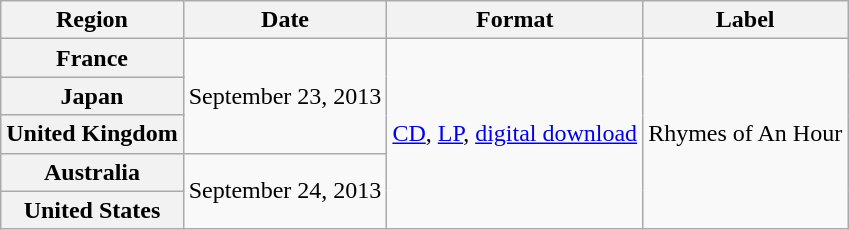<table class="wikitable plainrowheaders">
<tr>
<th scope="col">Region</th>
<th scope="col">Date</th>
<th scope="col">Format</th>
<th scope="col">Label</th>
</tr>
<tr>
<th scope="row">France</th>
<td rowspan="3">September 23, 2013</td>
<td rowspan="5"><a href='#'>CD</a>, <a href='#'>LP</a>, <a href='#'>digital download</a></td>
<td rowspan="5">Rhymes of An Hour</td>
</tr>
<tr>
<th scope="row">Japan</th>
</tr>
<tr>
<th scope="row">United Kingdom</th>
</tr>
<tr>
<th scope="row">Australia</th>
<td rowspan="2">September 24, 2013</td>
</tr>
<tr>
<th scope="row">United States</th>
</tr>
</table>
